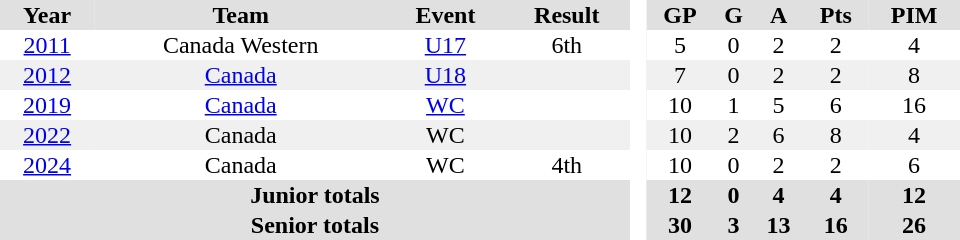<table border="0" cellpadding="1" cellspacing="0" style="text-align:center; width:40em">
<tr ALIGN="center" bgcolor="#e0e0e0">
<th>Year</th>
<th>Team</th>
<th>Event</th>
<th>Result</th>
<th rowspan="99" bgcolor="#ffffff"> </th>
<th>GP</th>
<th>G</th>
<th>A</th>
<th>Pts</th>
<th>PIM</th>
</tr>
<tr ALIGN="center">
<td><a href='#'>2011</a></td>
<td>Canada Western</td>
<td><a href='#'>U17</a></td>
<td>6th</td>
<td>5</td>
<td>0</td>
<td>2</td>
<td>2</td>
<td>4</td>
</tr>
<tr ALIGN="center" bgcolor="#f0f0f0">
<td><a href='#'>2012</a></td>
<td><a href='#'>Canada</a></td>
<td><a href='#'>U18</a></td>
<td></td>
<td>7</td>
<td>0</td>
<td>2</td>
<td>2</td>
<td>8</td>
</tr>
<tr>
<td><a href='#'>2019</a></td>
<td><a href='#'>Canada</a></td>
<td><a href='#'>WC</a></td>
<td></td>
<td>10</td>
<td>1</td>
<td>5</td>
<td>6</td>
<td>16</td>
</tr>
<tr ALIGN="center" bgcolor="#f0f0f0">
<td><a href='#'>2022</a></td>
<td>Canada</td>
<td>WC</td>
<td></td>
<td>10</td>
<td>2</td>
<td>6</td>
<td>8</td>
<td>4</td>
</tr>
<tr>
<td><a href='#'>2024</a></td>
<td>Canada</td>
<td>WC</td>
<td>4th</td>
<td>10</td>
<td>0</td>
<td>2</td>
<td>2</td>
<td>6</td>
</tr>
<tr bgcolor="#e0e0e0">
<th colspan="4">Junior totals</th>
<th>12</th>
<th>0</th>
<th>4</th>
<th>4</th>
<th>12</th>
</tr>
<tr bgcolor="#e0e0e0">
<th colspan="4">Senior totals</th>
<th>30</th>
<th>3</th>
<th>13</th>
<th>16</th>
<th>26</th>
</tr>
</table>
